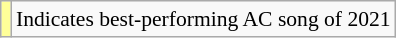<table class="wikitable" style="font-size:90%;">
<tr>
<td style="background-color:#FFFF99"></td>
<td>Indicates best-performing AC song of 2021</td>
</tr>
</table>
